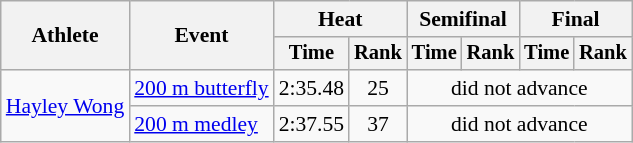<table class="wikitable" style="text-align:center; font-size:90%">
<tr>
<th rowspan="2">Athlete</th>
<th rowspan="2">Event</th>
<th colspan="2">Heat</th>
<th colspan="2">Semifinal</th>
<th colspan="2">Final</th>
</tr>
<tr style="font-size:95%">
<th>Time</th>
<th>Rank</th>
<th>Time</th>
<th>Rank</th>
<th>Time</th>
<th>Rank</th>
</tr>
<tr>
<td align=left rowspan=2><a href='#'>Hayley Wong</a></td>
<td align=left><a href='#'>200 m butterfly</a></td>
<td>2:35.48</td>
<td>25</td>
<td colspan=4>did not advance</td>
</tr>
<tr>
<td align=left><a href='#'>200 m medley</a></td>
<td>2:37.55</td>
<td>37</td>
<td colspan=4>did not advance</td>
</tr>
</table>
